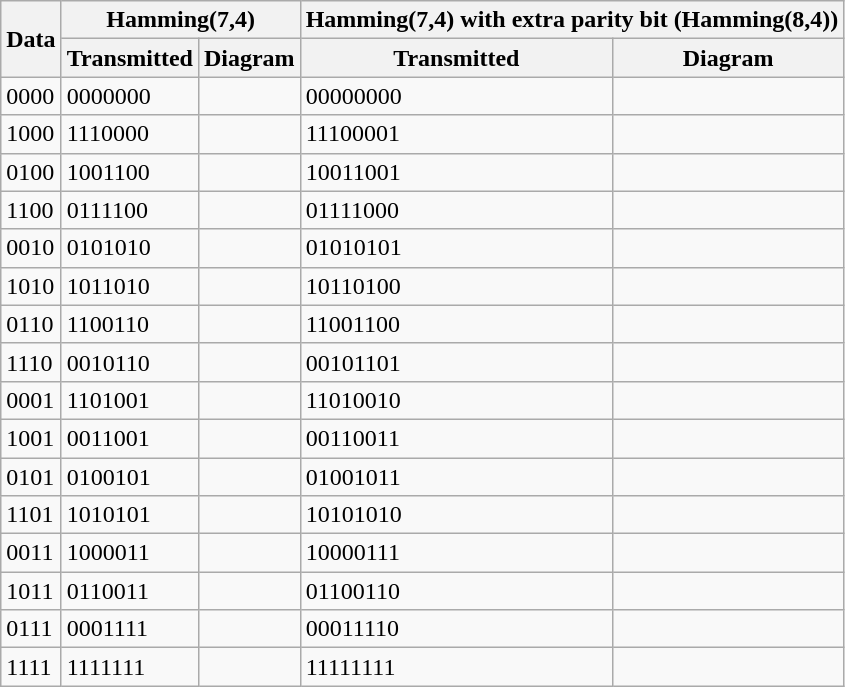<table class="wikitable">
<tr>
<th rowspan="2">Data<br></th>
<th colspan="2">Hamming(7,4)</th>
<th colspan="2">Hamming(7,4) with extra parity bit (Hamming(8,4))</th>
</tr>
<tr>
<th>Transmitted<br></th>
<th>Diagram</th>
<th>Transmitted<br></th>
<th>Diagram</th>
</tr>
<tr>
<td><span>0000</span></td>
<td><span>00</span><span>0</span><span>0</span><span>000</span></td>
<td></td>
<td><span>00</span><span>0</span><span>0</span><span>000</span><span>0</span></td>
<td></td>
</tr>
<tr>
<td><span>1000</span></td>
<td><span>11</span><span>1</span><span>0</span><span>000</span></td>
<td></td>
<td><span>11</span><span>1</span><span>0</span><span>000</span><span>1</span></td>
<td></td>
</tr>
<tr>
<td><span>0100</span></td>
<td><span>10</span><span>0</span><span>1</span><span>100</span></td>
<td></td>
<td><span>10</span><span>0</span><span>1</span><span>100</span><span>1</span></td>
<td></td>
</tr>
<tr>
<td><span>1100</span></td>
<td><span>01</span><span>1</span><span>1</span><span>100</span></td>
<td></td>
<td><span>01</span><span>1</span><span>1</span><span>100</span><span>0</span></td>
<td></td>
</tr>
<tr>
<td><span>0010</span></td>
<td><span>01</span><span>0</span><span>1</span><span>010</span></td>
<td></td>
<td><span>01</span><span>0</span><span>1</span><span>010</span><span>1</span></td>
<td></td>
</tr>
<tr>
<td><span>1010</span></td>
<td><span>10</span><span>1</span><span>1</span><span>010</span></td>
<td></td>
<td><span>10</span><span>1</span><span>1</span><span>010</span><span>0</span></td>
<td></td>
</tr>
<tr>
<td><span>0110</span></td>
<td><span>11</span><span>0</span><span>0</span><span>110</span></td>
<td></td>
<td><span>11</span><span>0</span><span>0</span><span>110</span><span>0</span></td>
<td></td>
</tr>
<tr>
<td><span>1110</span></td>
<td><span>00</span><span>1</span><span>0</span><span>110</span></td>
<td></td>
<td><span>00</span><span>1</span><span>0</span><span>110</span><span>1</span></td>
<td></td>
</tr>
<tr>
<td><span>0001</span></td>
<td><span>11</span><span>0</span><span>1</span><span>001</span></td>
<td></td>
<td><span>11</span><span>0</span><span>1</span><span>001</span><span>0</span></td>
<td></td>
</tr>
<tr>
<td><span>1001</span></td>
<td><span>00</span><span>1</span><span>1</span><span>001</span></td>
<td></td>
<td><span>00</span><span>1</span><span>1</span><span>001</span><span>1</span></td>
<td></td>
</tr>
<tr>
<td><span>0101</span></td>
<td><span>01</span><span>0</span><span>0</span><span>101</span></td>
<td></td>
<td><span>01</span><span>0</span><span>0</span><span>101</span><span>1</span></td>
<td></td>
</tr>
<tr>
<td><span>1101</span></td>
<td><span>10</span><span>1</span><span>0</span><span>101</span></td>
<td></td>
<td><span>10</span><span>1</span><span>0</span><span>101</span><span>0</span></td>
<td></td>
</tr>
<tr>
<td><span>0011</span></td>
<td><span>10</span><span>0</span><span>0</span><span>011</span></td>
<td></td>
<td><span>10</span><span>0</span><span>0</span><span>011</span><span>1</span></td>
<td></td>
</tr>
<tr>
<td><span>1011</span></td>
<td><span>01</span><span>1</span><span>0</span><span>011</span></td>
<td></td>
<td><span>01</span><span>1</span><span>0</span><span>011</span><span>0</span></td>
<td></td>
</tr>
<tr>
<td><span>0111</span></td>
<td><span>00</span><span>0</span><span>1</span><span>111</span></td>
<td></td>
<td><span>00</span><span>0</span><span>1</span><span>111</span><span>0</span></td>
<td></td>
</tr>
<tr>
<td><span>1111</span></td>
<td><span>11</span><span>1</span><span>1</span><span>111</span></td>
<td></td>
<td><span>11</span><span>1</span><span>1</span><span>111</span><span>1</span></td>
<td></td>
</tr>
</table>
